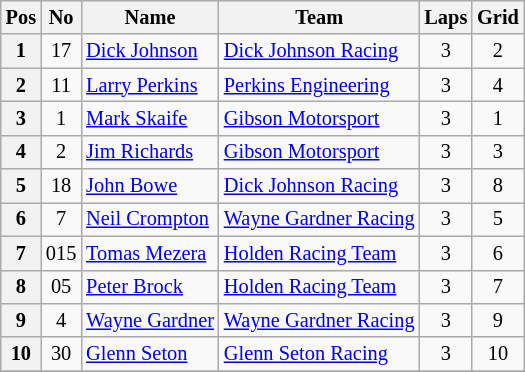<table class="wikitable" style="font-size: 85%;">
<tr>
<th>Pos</th>
<th>No</th>
<th>Name</th>
<th>Team</th>
<th>Laps</th>
<th>Grid</th>
</tr>
<tr>
<th>1</th>
<td align="center">17</td>
<td> <a href='#'>Dick Johnson</a></td>
<td><a href='#'>Dick Johnson Racing</a></td>
<td align="center">3</td>
<td align="center">2</td>
</tr>
<tr>
<th>2</th>
<td align="center">11</td>
<td> <a href='#'>Larry Perkins</a></td>
<td><a href='#'>Perkins Engineering</a></td>
<td align="center">3</td>
<td align="center">4</td>
</tr>
<tr>
<th>3</th>
<td align="center">1</td>
<td> <a href='#'>Mark Skaife</a></td>
<td><a href='#'>Gibson Motorsport</a></td>
<td align="center">3</td>
<td align="center">1</td>
</tr>
<tr>
<th>4</th>
<td align="center">2</td>
<td> <a href='#'>Jim Richards</a></td>
<td><a href='#'>Gibson Motorsport</a></td>
<td align="center">3</td>
<td align="center">3</td>
</tr>
<tr>
<th>5</th>
<td align="center">18</td>
<td> <a href='#'>John Bowe</a></td>
<td><a href='#'>Dick Johnson Racing</a></td>
<td align="center">3</td>
<td align="center">8</td>
</tr>
<tr>
<th>6</th>
<td align="center">7</td>
<td> <a href='#'>Neil Crompton</a></td>
<td><a href='#'>Wayne Gardner Racing</a></td>
<td align="center">3</td>
<td align="center">5</td>
</tr>
<tr>
<th>7</th>
<td align="center">015</td>
<td> <a href='#'>Tomas Mezera</a></td>
<td><a href='#'>Holden Racing Team</a></td>
<td align="center">3</td>
<td align="center">6</td>
</tr>
<tr>
<th>8</th>
<td align="center">05</td>
<td> <a href='#'>Peter Brock</a></td>
<td><a href='#'>Holden Racing Team</a></td>
<td align="center">3</td>
<td align="center">7</td>
</tr>
<tr>
<th>9</th>
<td align="center">4</td>
<td> <a href='#'>Wayne Gardner</a></td>
<td><a href='#'>Wayne Gardner Racing</a></td>
<td align="center">3</td>
<td align="center">9</td>
</tr>
<tr>
<th>10</th>
<td align="center">30</td>
<td> <a href='#'>Glenn Seton</a></td>
<td><a href='#'>Glenn Seton Racing</a></td>
<td align="center">3</td>
<td align="center">10</td>
</tr>
<tr>
</tr>
</table>
